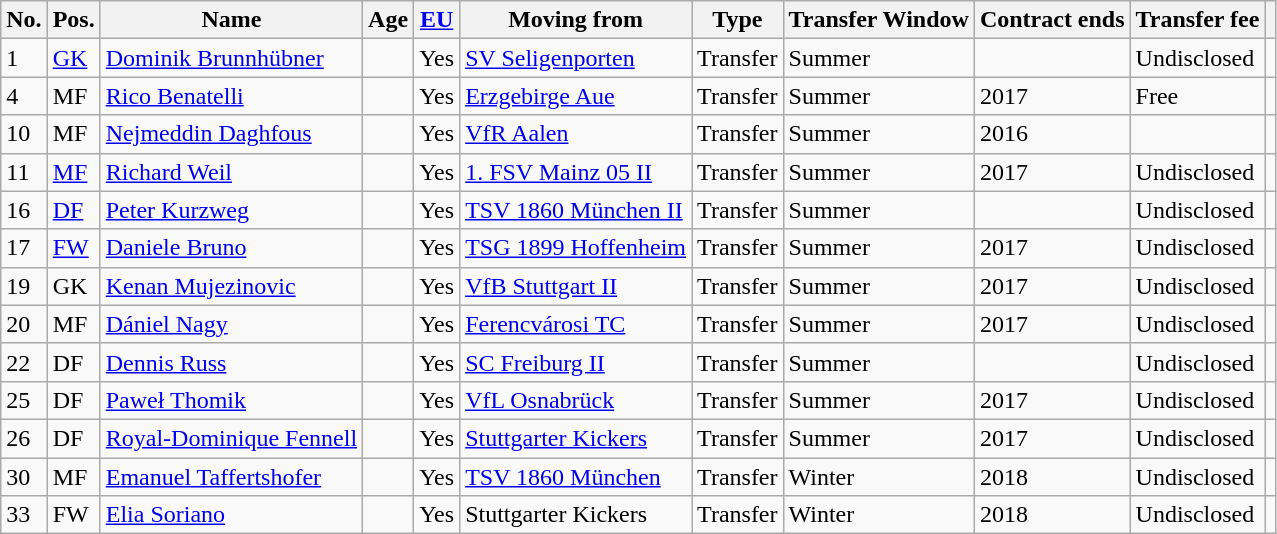<table class="wikitable">
<tr>
<th>No.</th>
<th>Pos.</th>
<th>Name</th>
<th>Age</th>
<th><a href='#'>EU</a></th>
<th>Moving from</th>
<th>Type</th>
<th>Transfer Window</th>
<th>Contract ends</th>
<th>Transfer fee</th>
<th></th>
</tr>
<tr>
<td>1</td>
<td><a href='#'>GK</a></td>
<td> <a href='#'>Dominik Brunnhübner</a></td>
<td></td>
<td>Yes</td>
<td><a href='#'>SV Seligenporten</a></td>
<td>Transfer</td>
<td>Summer</td>
<td></td>
<td>Undisclosed</td>
<td></td>
</tr>
<tr>
<td>4</td>
<td>MF</td>
<td> <a href='#'>Rico Benatelli</a></td>
<td></td>
<td>Yes</td>
<td><a href='#'>Erzgebirge Aue</a></td>
<td>Transfer</td>
<td>Summer</td>
<td>2017</td>
<td>Free</td>
<td></td>
</tr>
<tr>
<td>10</td>
<td>MF</td>
<td> <a href='#'>Nejmeddin Daghfous</a></td>
<td></td>
<td>Yes</td>
<td><a href='#'>VfR Aalen</a></td>
<td>Transfer</td>
<td>Summer</td>
<td>2016</td>
<td></td>
<td></td>
</tr>
<tr>
<td>11</td>
<td><a href='#'>MF</a></td>
<td> <a href='#'>Richard Weil</a></td>
<td></td>
<td>Yes</td>
<td><a href='#'>1. FSV Mainz 05 II</a></td>
<td>Transfer</td>
<td>Summer</td>
<td>2017</td>
<td>Undisclosed</td>
<td></td>
</tr>
<tr>
<td>16</td>
<td><a href='#'>DF</a></td>
<td> <a href='#'>Peter Kurzweg</a></td>
<td></td>
<td>Yes</td>
<td><a href='#'>TSV 1860 München II</a></td>
<td>Transfer</td>
<td>Summer</td>
<td></td>
<td>Undisclosed</td>
<td></td>
</tr>
<tr>
<td>17</td>
<td><a href='#'>FW</a></td>
<td> <a href='#'>Daniele Bruno</a></td>
<td></td>
<td>Yes</td>
<td><a href='#'>TSG 1899 Hoffenheim</a></td>
<td>Transfer</td>
<td>Summer</td>
<td>2017</td>
<td>Undisclosed</td>
<td></td>
</tr>
<tr>
<td>19</td>
<td>GK</td>
<td> <a href='#'>Kenan Mujezinovic</a></td>
<td></td>
<td>Yes</td>
<td><a href='#'>VfB Stuttgart II</a></td>
<td>Transfer</td>
<td>Summer</td>
<td>2017</td>
<td>Undisclosed</td>
<td></td>
</tr>
<tr>
<td>20</td>
<td>MF</td>
<td> <a href='#'>Dániel Nagy</a></td>
<td></td>
<td>Yes</td>
<td><a href='#'>Ferencvárosi TC</a></td>
<td>Transfer</td>
<td>Summer</td>
<td>2017</td>
<td>Undisclosed</td>
<td></td>
</tr>
<tr>
<td>22</td>
<td>DF</td>
<td> <a href='#'>Dennis Russ</a></td>
<td></td>
<td>Yes</td>
<td><a href='#'>SC Freiburg II</a></td>
<td>Transfer</td>
<td>Summer</td>
<td></td>
<td>Undisclosed</td>
<td></td>
</tr>
<tr>
<td>25</td>
<td>DF</td>
<td> <a href='#'>Paweł Thomik</a></td>
<td></td>
<td>Yes</td>
<td><a href='#'>VfL Osnabrück</a></td>
<td>Transfer</td>
<td>Summer</td>
<td>2017</td>
<td>Undisclosed</td>
<td></td>
</tr>
<tr>
<td>26</td>
<td>DF</td>
<td> <a href='#'>Royal-Dominique Fennell</a></td>
<td></td>
<td>Yes</td>
<td><a href='#'>Stuttgarter Kickers</a></td>
<td>Transfer</td>
<td>Summer</td>
<td>2017</td>
<td>Undisclosed</td>
<td></td>
</tr>
<tr>
<td>30</td>
<td>MF</td>
<td> <a href='#'>Emanuel Taffertshofer</a></td>
<td></td>
<td>Yes</td>
<td><a href='#'>TSV 1860 München</a></td>
<td>Transfer</td>
<td>Winter</td>
<td>2018</td>
<td>Undisclosed</td>
<td></td>
</tr>
<tr>
<td>33</td>
<td>FW</td>
<td> <a href='#'>Elia Soriano</a></td>
<td></td>
<td>Yes</td>
<td>Stuttgarter Kickers</td>
<td>Transfer</td>
<td>Winter</td>
<td>2018</td>
<td>Undisclosed</td>
<td></td>
</tr>
</table>
